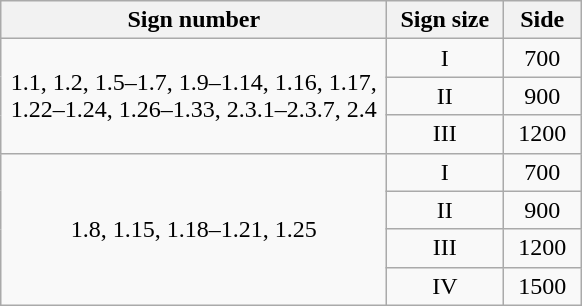<table class="wikitable" style="text-align:center;">
<tr>
<th style="width:250px;">Sign number</th>
<th style="width:70px;">Sign size</th>
<th style="width:45px;">Side</th>
</tr>
<tr>
<td rowspan="3">1.1, 1.2, 1.5–1.7, 1.9–1.14, 1.16, 1.17, 1.22–1.24, 1.26–1.33, 2.3.1–2.3.7, 2.4</td>
<td>I</td>
<td>700</td>
</tr>
<tr>
<td>II</td>
<td>900</td>
</tr>
<tr>
<td>III</td>
<td>1200</td>
</tr>
<tr>
<td rowspan="4">1.8, 1.15, 1.18–1.21, 1.25</td>
<td>I</td>
<td>700</td>
</tr>
<tr>
<td>II</td>
<td>900</td>
</tr>
<tr>
<td>III</td>
<td>1200</td>
</tr>
<tr>
<td>IV</td>
<td>1500</td>
</tr>
</table>
